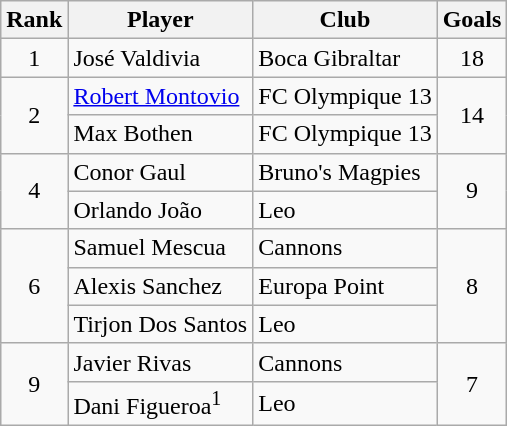<table class="wikitable" style="text-align:center">
<tr>
<th>Rank</th>
<th>Player</th>
<th>Club</th>
<th>Goals</th>
</tr>
<tr>
<td>1</td>
<td align="left"> José Valdivia</td>
<td align="left">Boca Gibraltar</td>
<td>18</td>
</tr>
<tr>
<td rowspan=2>2</td>
<td align="left"> <a href='#'>Robert Montovio</a></td>
<td align="left">FC Olympique 13</td>
<td rowspan=2>14</td>
</tr>
<tr>
<td align="left"> Max Bothen</td>
<td align="left">FC Olympique 13</td>
</tr>
<tr>
<td rowspan="2">4</td>
<td align="left"> Conor Gaul</td>
<td align="left">Bruno's Magpies</td>
<td rowspan="2">9</td>
</tr>
<tr>
<td align="left"> Orlando João</td>
<td align="left">Leo</td>
</tr>
<tr>
<td rowspan="3">6</td>
<td align="left"> Samuel Mescua</td>
<td align="left">Cannons</td>
<td rowspan="3">8</td>
</tr>
<tr>
<td align="left"> Alexis Sanchez</td>
<td align="left">Europa Point</td>
</tr>
<tr>
<td align="left"> Tirjon Dos Santos</td>
<td align="left">Leo</td>
</tr>
<tr>
<td rowspan="2">9</td>
<td align="left"> Javier Rivas</td>
<td align="left">Cannons</td>
<td rowspan="2">7</td>
</tr>
<tr>
<td align="left"> Dani Figueroa<sup>1</sup></td>
<td align="left">Leo</td>
</tr>
</table>
